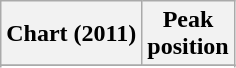<table class="wikitable sortable plainrowheaders" style="text-align:center">
<tr>
<th>Chart (2011)</th>
<th>Peak<br>position</th>
</tr>
<tr>
</tr>
<tr>
</tr>
</table>
